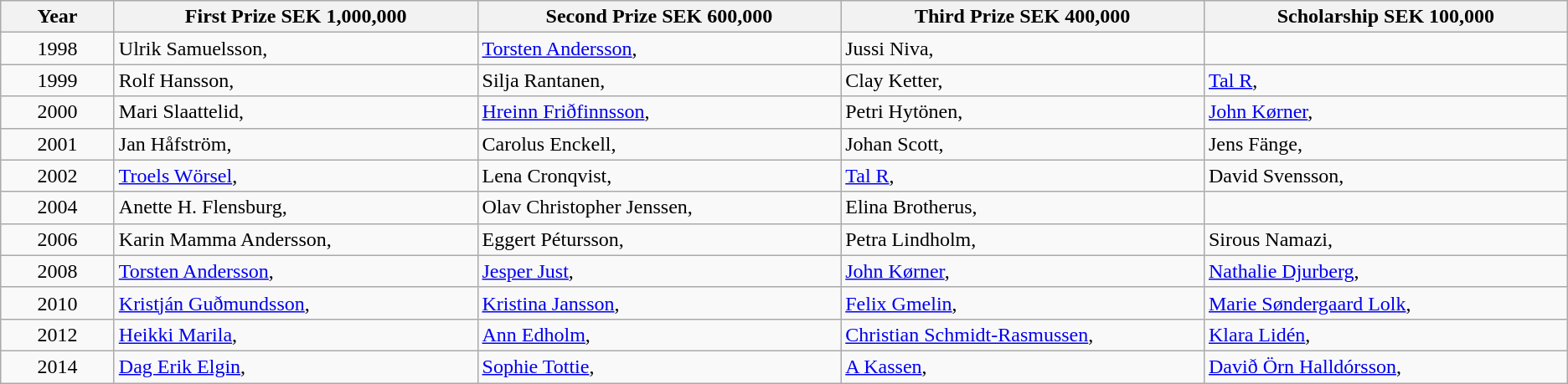<table class="wikitable sortable">
<tr>
<th width=5%>Year</th>
<th width=16%>First Prize SEK 1,000,000</th>
<th width=16%>Second Prize SEK 600,000</th>
<th width=16%>Third Prize SEK 400,000</th>
<th width=16%>Scholarship SEK 100,000</th>
</tr>
<tr>
<td align=center>1998</td>
<td>Ulrik Samuelsson, </td>
<td><a href='#'>Torsten Andersson</a>, </td>
<td>Jussi Niva, </td>
</tr>
<tr>
<td align=center>1999</td>
<td>Rolf Hansson, </td>
<td>Silja Rantanen, </td>
<td>Clay Ketter, </td>
<td><a href='#'>Tal R</a>, </td>
</tr>
<tr>
<td align=center>2000</td>
<td>Mari Slaattelid, </td>
<td><a href='#'>Hreinn Friðfinnsson</a>, </td>
<td>Petri Hytönen, </td>
<td><a href='#'>John Kørner</a>, </td>
</tr>
<tr>
<td align=center>2001</td>
<td>Jan Håfström, </td>
<td>Carolus Enckell, </td>
<td>Johan Scott, </td>
<td>Jens Fänge, </td>
</tr>
<tr>
<td align=center>2002</td>
<td><a href='#'>Troels Wörsel</a>, </td>
<td>Lena Cronqvist, </td>
<td><a href='#'>Tal R</a>, </td>
<td>David Svensson, </td>
</tr>
<tr>
<td align=center>2004</td>
<td>Anette H. Flensburg, </td>
<td>Olav Christopher Jenssen, </td>
<td>Elina Brotherus, </td>
</tr>
<tr>
<td align=center>2006</td>
<td>Karin Mamma Andersson, </td>
<td>Eggert Pétursson, </td>
<td>Petra Lindholm, </td>
<td>Sirous Namazi, </td>
</tr>
<tr>
<td align=center>2008</td>
<td><a href='#'>Torsten Andersson</a>, </td>
<td><a href='#'>Jesper Just</a>, </td>
<td><a href='#'>John Kørner</a>, </td>
<td><a href='#'>Nathalie Djurberg</a>, </td>
</tr>
<tr>
<td align=center>2010</td>
<td><a href='#'>Kristján Guðmundsson</a>, </td>
<td><a href='#'>Kristina Jansson</a>, </td>
<td><a href='#'>Felix Gmelin</a>, </td>
<td><a href='#'>Marie Søndergaard Lolk</a>, </td>
</tr>
<tr>
<td align=center>2012</td>
<td><a href='#'>Heikki Marila</a>, </td>
<td><a href='#'>Ann Edholm</a>, </td>
<td><a href='#'>Christian Schmidt-Rasmussen</a>, </td>
<td><a href='#'>Klara Lidén</a>, </td>
</tr>
<tr>
<td align=center>2014</td>
<td><a href='#'>Dag Erik Elgin</a>, </td>
<td><a href='#'>Sophie Tottie</a>, </td>
<td><a href='#'>A Kassen</a>, </td>
<td><a href='#'>Davið Örn Halldórsson</a>, </td>
</tr>
</table>
